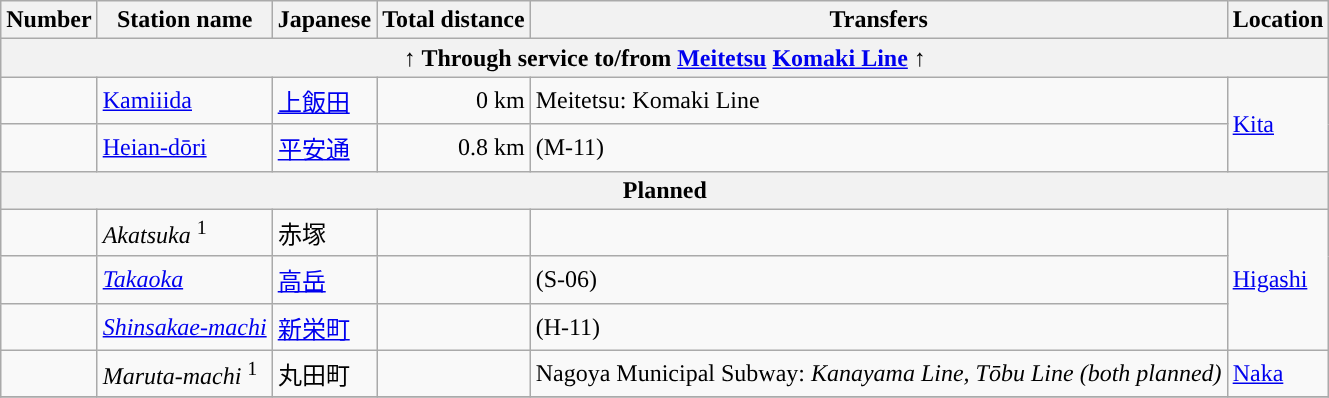<table class="wikitable">
<tr>
<th style="border-bottom:3px solid #">Number</th>
<th style="border-bottom:3px solid #">Station name</th>
<th style="border-bottom:3px solid #">Japanese</th>
<th style="border-bottom:3px solid #">Total distance</th>
<th style="border-bottom:3px solid #">Transfers</th>
<th style="border-bottom:3px solid #">Location</th>
</tr>
<tr>
<th colspan="6">↑ Through service to/from <a href='#'>Meitetsu</a> <a href='#'>Komaki Line</a> ↑</th>
</tr>
<tr>
<td></td>
<td><a href='#'>Kamiiida</a></td>
<td><a href='#'>上飯田</a></td>
<td align="right">0 km</td>
<td>Meitetsu: Komaki Line</td>
<td rowspan="2"><a href='#'>Kita</a></td>
</tr>
<tr>
<td></td>
<td><a href='#'>Heian-dōri</a></td>
<td><a href='#'>平安通</a></td>
<td align="right">0.8 km</td>
<td> (M-11)</td>
</tr>
<tr>
<th colspan="6">Planned</th>
</tr>
<tr>
<td></td>
<td><em>Akatsuka</em> <sup>1</sup></td>
<td>赤塚</td>
<td></td>
<td></td>
<td rowspan="3"><a href='#'>Higashi</a></td>
</tr>
<tr>
<td></td>
<td><em><a href='#'>Takaoka</a></em></td>
<td><a href='#'>高岳</a></td>
<td></td>
<td> (S-06)</td>
</tr>
<tr>
<td></td>
<td><em><a href='#'>Shinsakae-machi</a></em></td>
<td><a href='#'>新栄町</a></td>
<td></td>
<td> (H-11)</td>
</tr>
<tr>
<td></td>
<td><em>Maruta-machi</em> <sup>1</sup></td>
<td>丸田町</td>
<td></td>
<td>Nagoya Municipal Subway: <em>Kanayama Line, Tōbu Line (both planned)</em></td>
<td><a href='#'>Naka</a></td>
</tr>
<tr>
</tr>
</table>
